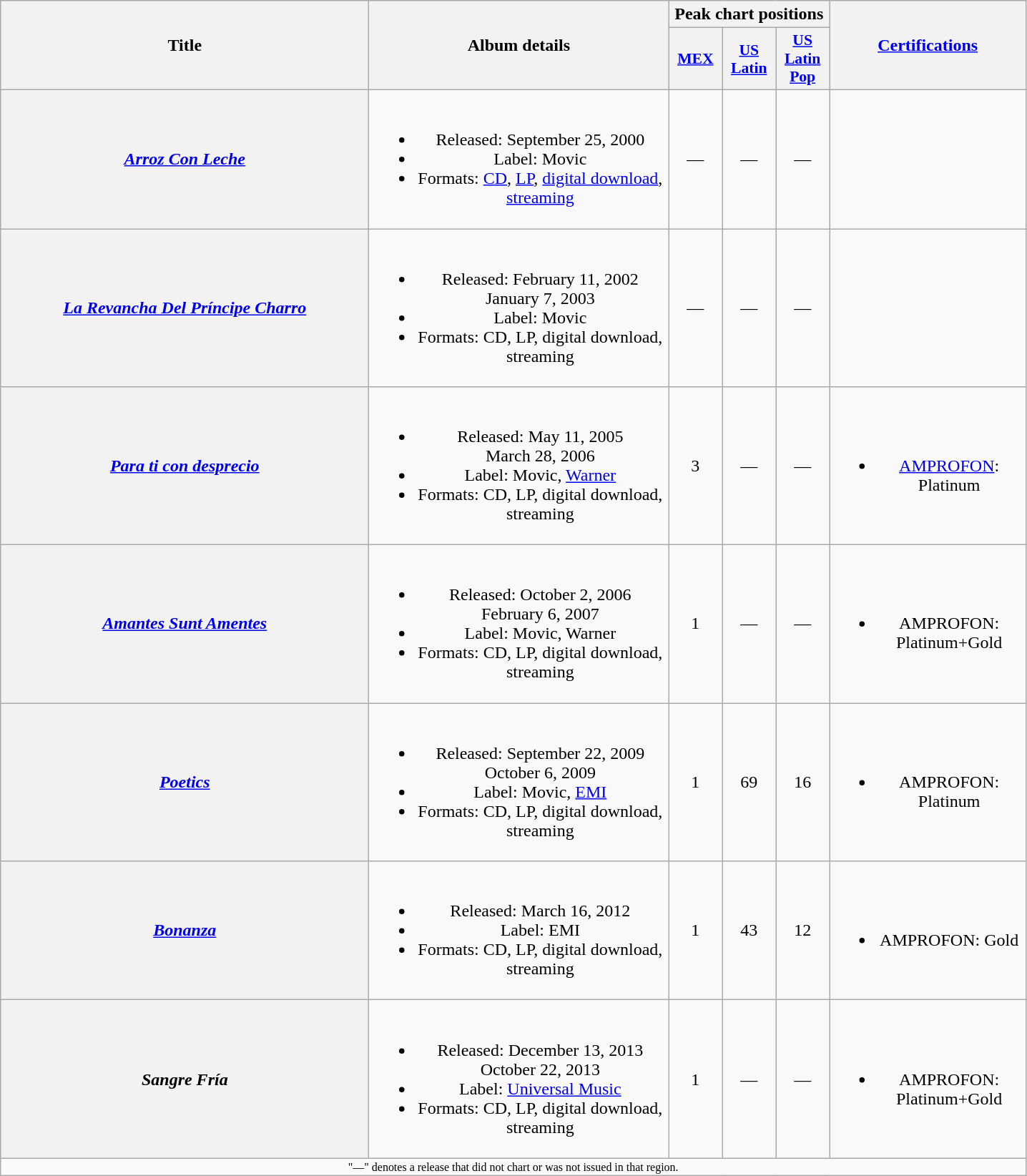<table class="wikitable plainrowheaders" style="text-align:center;">
<tr>
<th scope="col" rowspan="2" style="width:21em;">Title</th>
<th scope="col" rowspan="2" style="width:17em;">Album details</th>
<th scope="col" colspan="3">Peak chart positions</th>
<th scope="col" rowspan="2" style="width:11em;"><a href='#'>Certifications</a></th>
</tr>
<tr>
<th scope="col" style="width:3em;font-size:90%;"><a href='#'>MEX</a><br></th>
<th scope="col" style="width:3em;font-size:90%;"><a href='#'>US<br>Latin</a><br></th>
<th scope="col" style="width:3em;font-size:90%;"><a href='#'>US<br>Latin<br>Pop</a><br></th>
</tr>
<tr>
<th scope="row"><em><a href='#'>Arroz Con Leche</a></em></th>
<td><br><ul><li>Released: September 25, 2000</li><li>Label: Movic</li><li>Formats: <a href='#'>CD</a>, <a href='#'>LP</a>, <a href='#'>digital download</a>, <a href='#'>streaming</a></li></ul></td>
<td>—</td>
<td>—</td>
<td>—</td>
<td></td>
</tr>
<tr>
<th scope="row"><em><a href='#'>La Revancha Del Príncipe Charro</a></em></th>
<td><br><ul><li>Released: February 11, 2002<br>January 7, 2003 </li><li>Label: Movic</li><li>Formats: CD, LP, digital download, streaming</li></ul></td>
<td>—</td>
<td>—</td>
<td>—</td>
<td></td>
</tr>
<tr>
<th scope="row"><em><a href='#'>Para ti con desprecio</a></em></th>
<td><br><ul><li>Released: May 11, 2005<br>March 28, 2006 </li><li>Label: Movic, <a href='#'>Warner</a></li><li>Formats: CD, LP, digital download, streaming</li></ul></td>
<td>3</td>
<td>—</td>
<td>—</td>
<td><br><ul><li><a href='#'>AMPROFON</a>: Platinum</li></ul></td>
</tr>
<tr>
<th scope="row"><em><a href='#'>Amantes Sunt Amentes</a></em></th>
<td><br><ul><li>Released: October 2, 2006<br>February 6, 2007 </li><li>Label: Movic, Warner</li><li>Formats: CD, LP, digital download, streaming</li></ul></td>
<td>1</td>
<td>—</td>
<td>—</td>
<td><br><ul><li>AMPROFON: Platinum+Gold</li></ul></td>
</tr>
<tr>
<th scope="row"><em><a href='#'>Poetics</a></em></th>
<td><br><ul><li>Released: September 22, 2009<br>October 6, 2009 </li><li>Label: Movic, <a href='#'>EMI</a></li><li>Formats: CD, LP, digital download, streaming</li></ul></td>
<td>1</td>
<td>69</td>
<td>16</td>
<td><br><ul><li>AMPROFON: Platinum</li></ul></td>
</tr>
<tr>
<th scope="row"><em><a href='#'>Bonanza</a></em></th>
<td><br><ul><li>Released: March 16, 2012</li><li>Label: EMI</li><li>Formats: CD, LP, digital download, streaming</li></ul></td>
<td>1</td>
<td>43</td>
<td>12</td>
<td><br><ul><li>AMPROFON: Gold</li></ul></td>
</tr>
<tr>
<th scope="row"><em>Sangre Fría</em></th>
<td><br><ul><li>Released: December 13, 2013<br>October 22, 2013 </li><li>Label: <a href='#'>Universal Music</a></li><li>Formats: CD, LP, digital download, streaming</li></ul></td>
<td>1</td>
<td>—</td>
<td>—</td>
<td><br><ul><li>AMPROFON: Platinum+Gold</li></ul></td>
</tr>
<tr>
<td align="center" colspan="6" style="font-size: 8pt">"—" denotes a release that did not chart or was not issued in that region.</td>
</tr>
</table>
